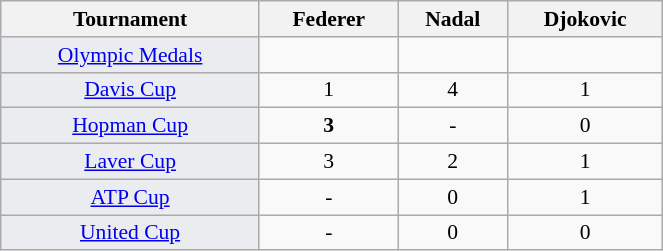<table class=wikitable style="font-size:90%; width:35%; vertical-align:top; text-align:center;">
<tr>
<th>Tournament</th>
<th>Federer</th>
<th>Nadal</th>
<th>Djokovic</th>
</tr>
<tr>
<td style="background:#EAECF0;"><a href='#'>Olympic Medals</a></td>
<td> </td>
<td> </td>
<td> </td>
</tr>
<tr>
<td style="background:#EAECF0;"><a href='#'>Davis Cup</a></td>
<td>1</td>
<td>4</td>
<td>1</td>
</tr>
<tr>
<td style="background:#EAECF0;"><a href='#'>Hopman Cup</a></td>
<td><strong>3</strong></td>
<td>-</td>
<td>0</td>
</tr>
<tr>
<td style="background:#EAECF0;"><a href='#'>Laver Cup</a></td>
<td>3</td>
<td>2</td>
<td>1</td>
</tr>
<tr>
<td style="background:#EAECF0;"><a href='#'>ATP Cup</a></td>
<td>-</td>
<td>0</td>
<td>1</td>
</tr>
<tr>
<td style="background:#EAECF0;"><a href='#'>United Cup</a></td>
<td>-</td>
<td>0</td>
<td>0</td>
</tr>
</table>
